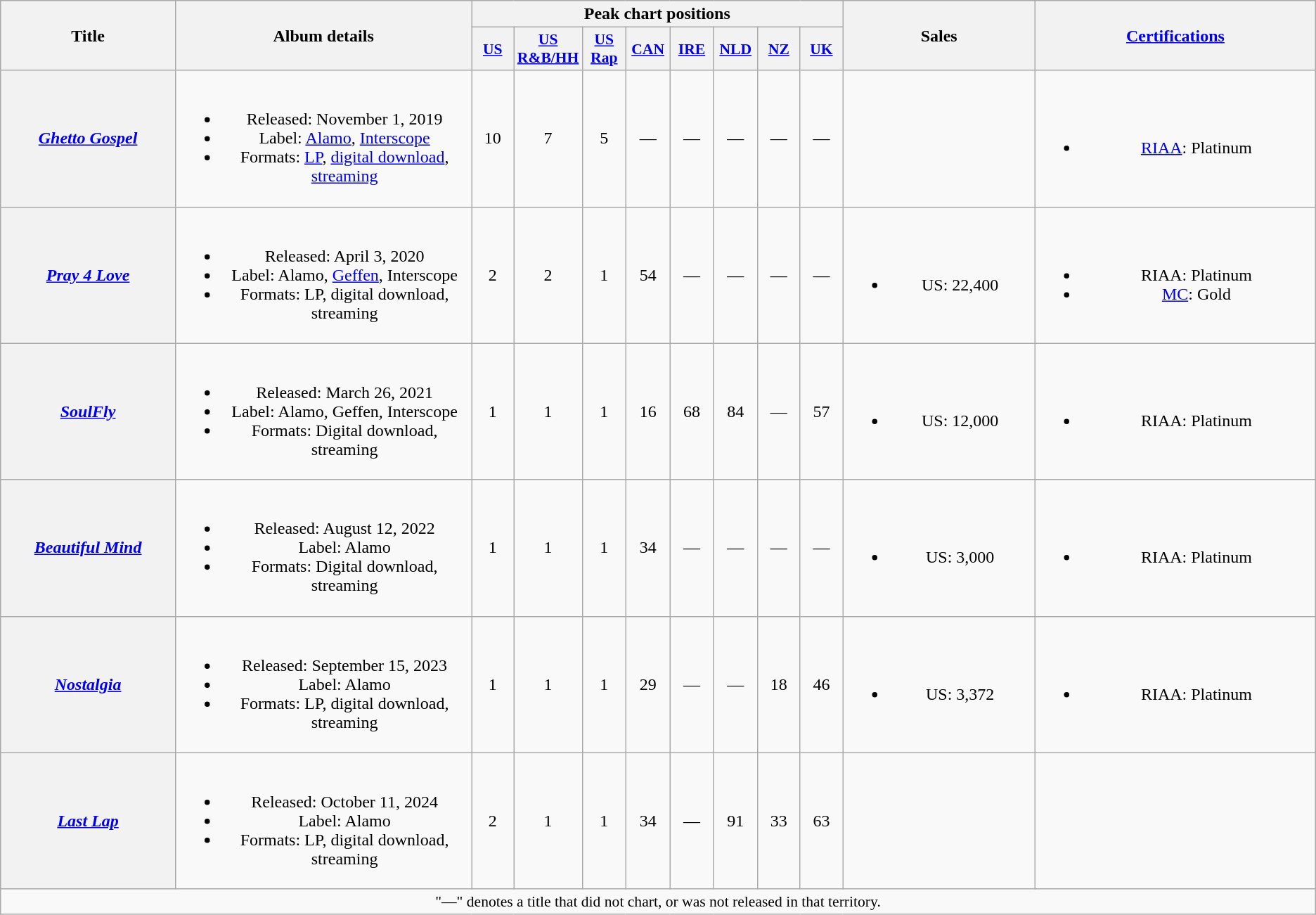<table class="wikitable plainrowheaders" style="text-align:center;">
<tr>
<th scope="col" rowspan="2" style="width:11em;">Title</th>
<th scope="col" rowspan="2" style="width:19em;">Album details</th>
<th scope="col" colspan="8">Peak chart positions</th>
<th scope="col" rowspan="2" style="width:12em;">Sales</th>
<th scope="col" rowspan="2" style="width:18em;"><a href='#'>Certifications</a></th>
</tr>
<tr>
<th scope="col" style="width:2.5em;font-size:90%;"><a href='#'>US</a><br></th>
<th scope="col" style="width:2.5em;font-size:90%;"><a href='#'>US R&B/HH</a><br></th>
<th scope="col" style="width:2.5em;font-size:90%;"><a href='#'>US Rap</a><br></th>
<th scope="col" style="width:2.5em;font-size:90%;"><a href='#'>CAN</a><br></th>
<th scope="col" style="width:2.5em;font-size:90%;"><a href='#'>IRE</a><br></th>
<th scope="col" style="width:2.5em;font-size:90%;"><a href='#'>NLD</a><br></th>
<th scope="col" style="width:2.5em;font-size:90%;"><a href='#'>NZ</a><br></th>
<th scope="col" style="width:2.5em;font-size:90%;"><a href='#'>UK</a><br></th>
</tr>
<tr>
<th scope="row"><em><a href='#'>Ghetto Gospel</a></em></th>
<td><br><ul><li>Released: November 1, 2019</li><li>Label: <a href='#'>Alamo</a>, <a href='#'>Interscope</a></li><li>Formats: <a href='#'>LP</a>, <a href='#'>digital download</a>, <a href='#'>streaming</a></li></ul></td>
<td>10</td>
<td>7</td>
<td>5</td>
<td>—</td>
<td>—</td>
<td>—</td>
<td>—</td>
<td>—</td>
<td></td>
<td><br><ul><li><a href='#'>RIAA</a>: Platinum</li></ul></td>
</tr>
<tr>
<th scope="row"><em><a href='#'>Pray 4 Love</a></em></th>
<td><br><ul><li>Released: April 3, 2020</li><li>Label: Alamo, <a href='#'>Geffen</a>, Interscope</li><li>Formats: LP, digital download, streaming</li></ul></td>
<td>2</td>
<td>2</td>
<td>1</td>
<td>54</td>
<td>—</td>
<td>—</td>
<td>—</td>
<td>—</td>
<td><br><ul><li>US: 22,400</li></ul></td>
<td><br><ul><li>RIAA: Platinum</li><li><a href='#'>MC</a>: Gold</li></ul></td>
</tr>
<tr>
<th scope="row"><em><a href='#'>SoulFly</a></em></th>
<td><br><ul><li>Released: March 26, 2021</li><li>Label: Alamo, Geffen, Interscope</li><li>Formats: Digital download, streaming</li></ul></td>
<td>1</td>
<td>1</td>
<td>1</td>
<td>16</td>
<td>68</td>
<td>84</td>
<td>—</td>
<td>57</td>
<td><br><ul><li>US: 12,000</li></ul></td>
<td><br><ul><li>RIAA: Platinum</li></ul></td>
</tr>
<tr>
<th scope="row"><em><a href='#'>Beautiful Mind</a></em></th>
<td><br><ul><li>Released: August 12, 2022</li><li>Label: Alamo</li><li>Formats: Digital download, streaming</li></ul></td>
<td>1</td>
<td>1</td>
<td>1</td>
<td>34</td>
<td>—</td>
<td>—</td>
<td>—</td>
<td>—</td>
<td><br><ul><li>US: 3,000</li></ul></td>
<td><br><ul><li>RIAA: Platinum</li></ul></td>
</tr>
<tr>
<th scope="row"><em><a href='#'>Nostalgia</a></em></th>
<td><br><ul><li>Released: September 15, 2023</li><li>Label: Alamo</li><li>Formats: LP, digital download, streaming</li></ul></td>
<td>1</td>
<td>1</td>
<td>1</td>
<td>29</td>
<td>—</td>
<td>—</td>
<td>18</td>
<td>46</td>
<td><br><ul><li>US: 3,372</li></ul></td>
<td><br><ul><li>RIAA: Platinum</li></ul></td>
</tr>
<tr>
<th scope="row"><em><a href='#'>Last Lap</a></em></th>
<td><br><ul><li>Released: October 11, 2024</li><li>Label: Alamo</li><li>Formats: LP, digital download, streaming</li></ul></td>
<td>2</td>
<td>1</td>
<td>1</td>
<td>34</td>
<td>—</td>
<td>91</td>
<td>33<br></td>
<td>63</td>
<td></td>
<td></td>
</tr>
<tr>
<td colspan="12" style="font-size:90%">"—" denotes a title that did not chart, or was not released in that territory.</td>
</tr>
</table>
